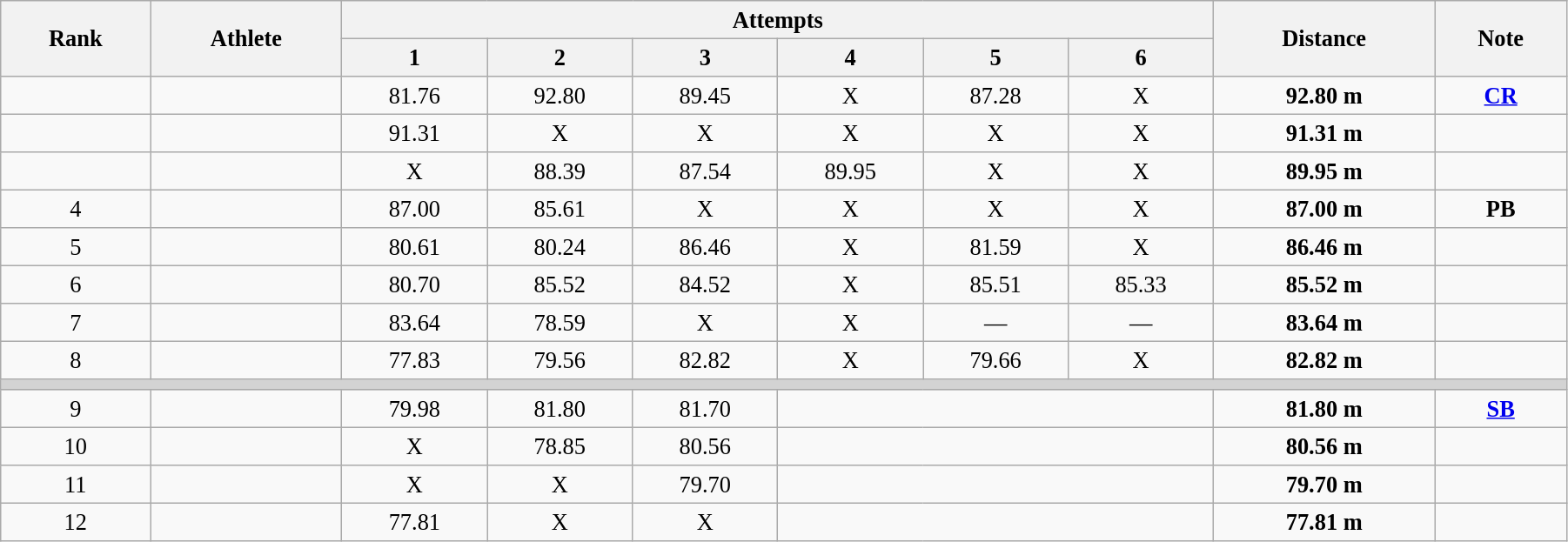<table class="wikitable" style=" text-align:center; font-size:110%;" width="95%">
<tr>
<th rowspan="2">Rank</th>
<th rowspan="2">Athlete</th>
<th colspan="6">Attempts</th>
<th rowspan="2">Distance</th>
<th rowspan="2">Note</th>
</tr>
<tr>
<th>1</th>
<th>2</th>
<th>3</th>
<th>4</th>
<th>5</th>
<th>6</th>
</tr>
<tr>
<td></td>
<td align=left></td>
<td>81.76</td>
<td>92.80</td>
<td>89.45</td>
<td>X</td>
<td>87.28</td>
<td>X</td>
<td><strong>92.80 m</strong></td>
<td><strong><a href='#'>CR</a></strong></td>
</tr>
<tr>
<td></td>
<td align=left></td>
<td>91.31</td>
<td>X</td>
<td>X</td>
<td>X</td>
<td>X</td>
<td>X</td>
<td><strong>91.31 m</strong></td>
<td></td>
</tr>
<tr>
<td></td>
<td align=left></td>
<td>X</td>
<td>88.39</td>
<td>87.54</td>
<td>89.95</td>
<td>X</td>
<td>X</td>
<td><strong>89.95 m</strong></td>
<td></td>
</tr>
<tr>
<td>4</td>
<td align=left></td>
<td>87.00</td>
<td>85.61</td>
<td>X</td>
<td>X</td>
<td>X</td>
<td>X</td>
<td><strong>87.00 m</strong></td>
<td><strong>PB</strong></td>
</tr>
<tr>
<td>5</td>
<td align=left></td>
<td>80.61</td>
<td>80.24</td>
<td>86.46</td>
<td>X</td>
<td>81.59</td>
<td>X</td>
<td><strong>86.46 m</strong></td>
<td></td>
</tr>
<tr>
<td>6</td>
<td align=left></td>
<td>80.70</td>
<td>85.52</td>
<td>84.52</td>
<td>X</td>
<td>85.51</td>
<td>85.33</td>
<td><strong>85.52 m</strong></td>
<td></td>
</tr>
<tr>
<td>7</td>
<td align=left></td>
<td>83.64</td>
<td>78.59</td>
<td>X</td>
<td>X</td>
<td>—</td>
<td>—</td>
<td><strong>83.64 m</strong></td>
<td></td>
</tr>
<tr>
<td>8</td>
<td align=left></td>
<td>77.83</td>
<td>79.56</td>
<td>82.82</td>
<td>X</td>
<td>79.66</td>
<td>X</td>
<td><strong>82.82 m</strong></td>
<td></td>
</tr>
<tr>
<td colspan=10 bgcolor=lightgray></td>
</tr>
<tr>
<td>9</td>
<td align=left></td>
<td>79.98</td>
<td>81.80</td>
<td>81.70</td>
<td colspan=3></td>
<td><strong>81.80 m</strong></td>
<td><strong><a href='#'>SB</a></strong></td>
</tr>
<tr>
<td>10</td>
<td align=left></td>
<td>X</td>
<td>78.85</td>
<td>80.56</td>
<td colspan=3></td>
<td><strong>80.56 m</strong></td>
<td></td>
</tr>
<tr>
<td>11</td>
<td align=left></td>
<td>X</td>
<td>X</td>
<td>79.70</td>
<td colspan=3></td>
<td><strong>79.70 m</strong></td>
<td></td>
</tr>
<tr>
<td>12</td>
<td align=left></td>
<td>77.81</td>
<td>X</td>
<td>X</td>
<td colspan=3></td>
<td><strong>77.81 m</strong></td>
<td></td>
</tr>
</table>
